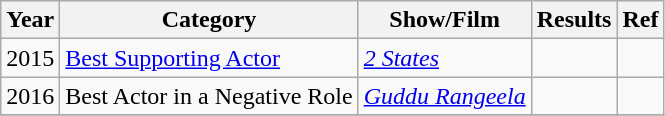<table class="wikitable sortable">
<tr>
<th>Year</th>
<th>Category</th>
<th>Show/Film</th>
<th>Results</th>
<th>Ref</th>
</tr>
<tr>
<td>2015</td>
<td><a href='#'>Best Supporting Actor</a></td>
<td><a href='#'><em>2 States</em></a></td>
<td></td>
<td></td>
</tr>
<tr>
<td>2016</td>
<td>Best Actor in a Negative Role</td>
<td><em><a href='#'>Guddu Rangeela</a></em></td>
<td></td>
<td></td>
</tr>
<tr>
</tr>
</table>
